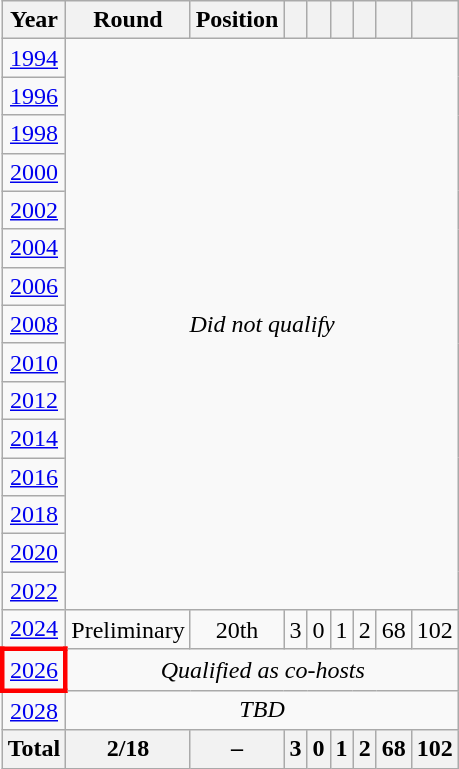<table class="wikitable" style="text-align: center;">
<tr>
<th>Year</th>
<th>Round</th>
<th>Position</th>
<th></th>
<th></th>
<th></th>
<th></th>
<th></th>
<th></th>
</tr>
<tr>
<td> <a href='#'>1994</a></td>
<td colspan=8 rowspan=15><em>Did not qualify</em></td>
</tr>
<tr>
<td> <a href='#'>1996</a></td>
</tr>
<tr>
<td> <a href='#'>1998</a></td>
</tr>
<tr>
<td> <a href='#'>2000</a></td>
</tr>
<tr>
<td> <a href='#'>2002</a></td>
</tr>
<tr>
<td> <a href='#'>2004</a></td>
</tr>
<tr>
<td> <a href='#'>2006</a></td>
</tr>
<tr>
<td> <a href='#'>2008</a></td>
</tr>
<tr>
<td> <a href='#'>2010</a></td>
</tr>
<tr>
<td> <a href='#'>2012</a></td>
</tr>
<tr>
<td> <a href='#'>2014</a></td>
</tr>
<tr>
<td> <a href='#'>2016</a></td>
</tr>
<tr>
<td> <a href='#'>2018</a></td>
</tr>
<tr>
<td> <a href='#'>2020</a></td>
</tr>
<tr>
<td> <a href='#'>2022</a></td>
</tr>
<tr>
<td> <a href='#'>2024</a></td>
<td>Preliminary</td>
<td>20th</td>
<td>3</td>
<td>0</td>
<td>1</td>
<td>2</td>
<td>68</td>
<td>102</td>
</tr>
<tr>
<td style="border: 3px solid red"> <a href='#'>2026</a></td>
<td colspan=8><em>Qualified as co-hosts</em></td>
</tr>
<tr>
<td> <a href='#'>2028</a></td>
<td colspan=8><em>TBD</em></td>
</tr>
<tr>
<th>Total</th>
<th>2/18</th>
<th>–</th>
<th>3</th>
<th>0</th>
<th>1</th>
<th>2</th>
<th>68</th>
<th>102</th>
</tr>
</table>
